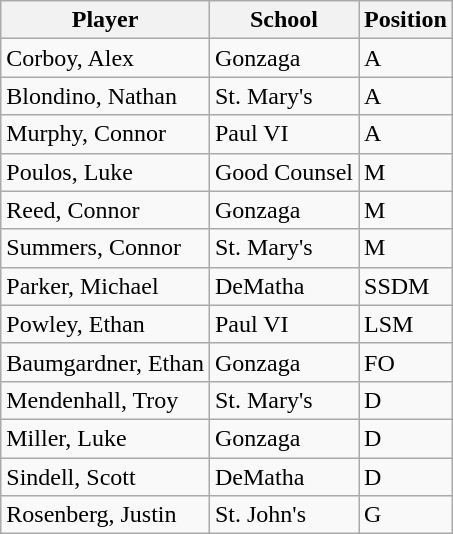<table class="wikitable sortable">
<tr>
<th>Player</th>
<th>School</th>
<th>Position</th>
</tr>
<tr>
<td>Corboy, Alex</td>
<td>Gonzaga</td>
<td>A</td>
</tr>
<tr>
<td>Blondino, Nathan</td>
<td>St. Mary's</td>
<td>A</td>
</tr>
<tr>
<td>Murphy, Connor</td>
<td>Paul VI</td>
<td>A</td>
</tr>
<tr>
<td>Poulos, Luke</td>
<td>Good Counsel</td>
<td>M</td>
</tr>
<tr>
<td>Reed, Connor</td>
<td>Gonzaga</td>
<td>M</td>
</tr>
<tr>
<td>Summers, Connor</td>
<td>St. Mary's</td>
<td>M</td>
</tr>
<tr>
<td>Parker, Michael</td>
<td>DeMatha</td>
<td>SSDM</td>
</tr>
<tr>
<td>Powley, Ethan</td>
<td>Paul VI</td>
<td>LSM</td>
</tr>
<tr>
<td>Baumgardner, Ethan</td>
<td>Gonzaga</td>
<td>FO</td>
</tr>
<tr>
<td>Mendenhall, Troy</td>
<td>St. Mary's</td>
<td>D</td>
</tr>
<tr>
<td>Miller, Luke</td>
<td>Gonzaga</td>
<td>D</td>
</tr>
<tr>
<td>Sindell, Scott</td>
<td>DeMatha</td>
<td>D</td>
</tr>
<tr>
<td>Rosenberg, Justin</td>
<td>St. John's</td>
<td>G</td>
</tr>
</table>
